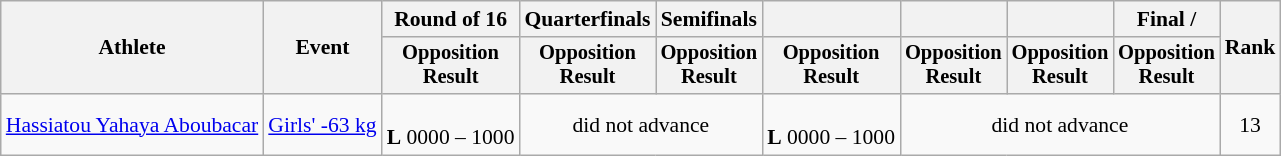<table class="wikitable" style="font-size:90%">
<tr>
<th rowspan="2">Athlete</th>
<th rowspan="2">Event</th>
<th>Round of 16</th>
<th>Quarterfinals</th>
<th>Semifinals</th>
<th></th>
<th></th>
<th></th>
<th>Final / </th>
<th rowspan=2>Rank</th>
</tr>
<tr style="font-size:95%">
<th>Opposition<br>Result</th>
<th>Opposition<br>Result</th>
<th>Opposition<br>Result</th>
<th>Opposition<br>Result</th>
<th>Opposition<br>Result</th>
<th>Opposition<br>Result</th>
<th>Opposition<br>Result</th>
</tr>
<tr align=center>
<td align=left><a href='#'>Hassiatou Yahaya Aboubacar</a></td>
<td align=left><a href='#'>Girls' -63 kg</a></td>
<td><br><strong>L</strong> 0000 – 1000</td>
<td colspan=2>did not advance</td>
<td><br><strong>L</strong> 0000 – 1000</td>
<td colspan=3>did not advance</td>
<td>13</td>
</tr>
</table>
